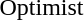<table>
<tr>
<td>Optimist</td>
<td></td>
<td></td>
<td></td>
</tr>
</table>
